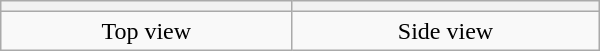<table class="wikitable" width="400" style="vertical-align:top;text-align:center">
<tr>
<th align=center></th>
<th align=center></th>
</tr>
<tr>
<td>Top view</td>
<td>Side view</td>
</tr>
</table>
